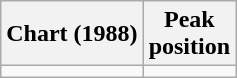<table class="wikitable sortable">
<tr>
<th align="left">Chart (1988)</th>
<th align="center">Peak<br>position</th>
</tr>
<tr>
<td></td>
</tr>
</table>
